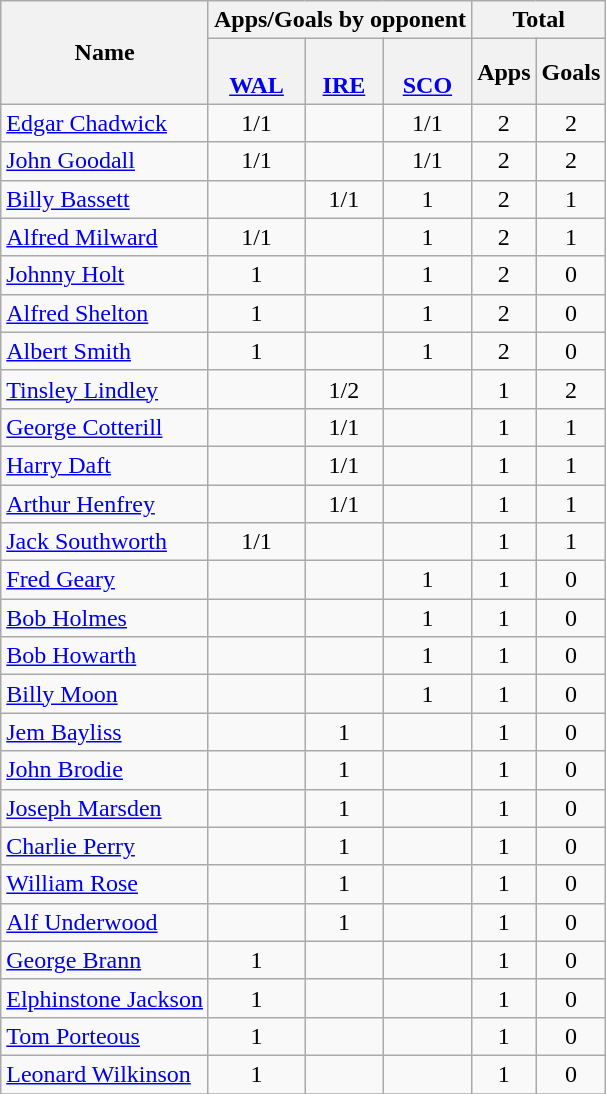<table class="wikitable sortable" style="text-align: center;">
<tr>
<th rowspan=2>Name</th>
<th colspan=3>Apps/Goals by opponent</th>
<th colspan=2>Total</th>
</tr>
<tr>
<th><br><a href='#'>WAL</a></th>
<th><br><a href='#'>IRE</a></th>
<th><br><a href='#'>SCO</a></th>
<th>Apps</th>
<th>Goals</th>
</tr>
<tr>
<td align=left><a href='#'>Edgar Chadwick</a></td>
<td>1/1</td>
<td></td>
<td>1/1</td>
<td>2</td>
<td>2</td>
</tr>
<tr>
<td align=left><a href='#'>John Goodall</a></td>
<td>1/1</td>
<td></td>
<td>1/1</td>
<td>2</td>
<td>2</td>
</tr>
<tr>
<td align=left><a href='#'>Billy Bassett</a></td>
<td></td>
<td>1/1</td>
<td>1</td>
<td>2</td>
<td>1</td>
</tr>
<tr>
<td align=left><a href='#'>Alfred Milward</a></td>
<td>1/1</td>
<td></td>
<td>1</td>
<td>2</td>
<td>1</td>
</tr>
<tr>
<td align=left><a href='#'>Johnny Holt</a></td>
<td>1</td>
<td></td>
<td>1</td>
<td>2</td>
<td>0</td>
</tr>
<tr>
<td align=left><a href='#'>Alfred Shelton</a></td>
<td>1</td>
<td></td>
<td>1</td>
<td>2</td>
<td>0</td>
</tr>
<tr>
<td align=left><a href='#'>Albert Smith</a></td>
<td>1</td>
<td></td>
<td>1</td>
<td>2</td>
<td>0</td>
</tr>
<tr>
<td align=left><a href='#'>Tinsley Lindley</a></td>
<td></td>
<td>1/2</td>
<td></td>
<td>1</td>
<td>2</td>
</tr>
<tr>
<td align=left><a href='#'>George Cotterill</a></td>
<td></td>
<td>1/1</td>
<td></td>
<td>1</td>
<td>1</td>
</tr>
<tr>
<td align=left><a href='#'>Harry Daft</a></td>
<td></td>
<td>1/1</td>
<td></td>
<td>1</td>
<td>1</td>
</tr>
<tr>
<td align=left><a href='#'>Arthur Henfrey</a></td>
<td></td>
<td>1/1</td>
<td></td>
<td>1</td>
<td>1</td>
</tr>
<tr>
<td align=left><a href='#'>Jack Southworth</a></td>
<td>1/1</td>
<td></td>
<td></td>
<td>1</td>
<td>1</td>
</tr>
<tr>
<td align=left><a href='#'>Fred Geary</a></td>
<td></td>
<td></td>
<td>1</td>
<td>1</td>
<td>0</td>
</tr>
<tr>
<td align=left><a href='#'>Bob Holmes</a></td>
<td></td>
<td></td>
<td>1</td>
<td>1</td>
<td>0</td>
</tr>
<tr>
<td align=left><a href='#'>Bob Howarth</a></td>
<td></td>
<td></td>
<td>1</td>
<td>1</td>
<td>0</td>
</tr>
<tr>
<td align=left><a href='#'>Billy Moon</a></td>
<td></td>
<td></td>
<td>1</td>
<td>1</td>
<td>0</td>
</tr>
<tr>
<td align=left><a href='#'>Jem Bayliss</a></td>
<td></td>
<td>1</td>
<td></td>
<td>1</td>
<td>0</td>
</tr>
<tr>
<td align=left><a href='#'>John Brodie</a></td>
<td></td>
<td>1</td>
<td></td>
<td>1</td>
<td>0</td>
</tr>
<tr>
<td align=left><a href='#'>Joseph Marsden</a></td>
<td></td>
<td>1</td>
<td></td>
<td>1</td>
<td>0</td>
</tr>
<tr>
<td align=left><a href='#'>Charlie Perry</a></td>
<td></td>
<td>1</td>
<td></td>
<td>1</td>
<td>0</td>
</tr>
<tr>
<td align=left><a href='#'>William Rose</a></td>
<td></td>
<td>1</td>
<td></td>
<td>1</td>
<td>0</td>
</tr>
<tr>
<td align=left><a href='#'>Alf Underwood</a></td>
<td></td>
<td>1</td>
<td></td>
<td>1</td>
<td>0</td>
</tr>
<tr>
<td align=left><a href='#'>George Brann</a></td>
<td>1</td>
<td></td>
<td></td>
<td>1</td>
<td>0</td>
</tr>
<tr>
<td align=left><a href='#'>Elphinstone Jackson</a></td>
<td>1</td>
<td></td>
<td></td>
<td>1</td>
<td>0</td>
</tr>
<tr>
<td align=left><a href='#'>Tom Porteous</a></td>
<td>1</td>
<td></td>
<td></td>
<td>1</td>
<td>0</td>
</tr>
<tr>
<td align=left><a href='#'>Leonard Wilkinson</a></td>
<td>1</td>
<td></td>
<td></td>
<td>1</td>
<td>0</td>
</tr>
<tr>
</tr>
</table>
